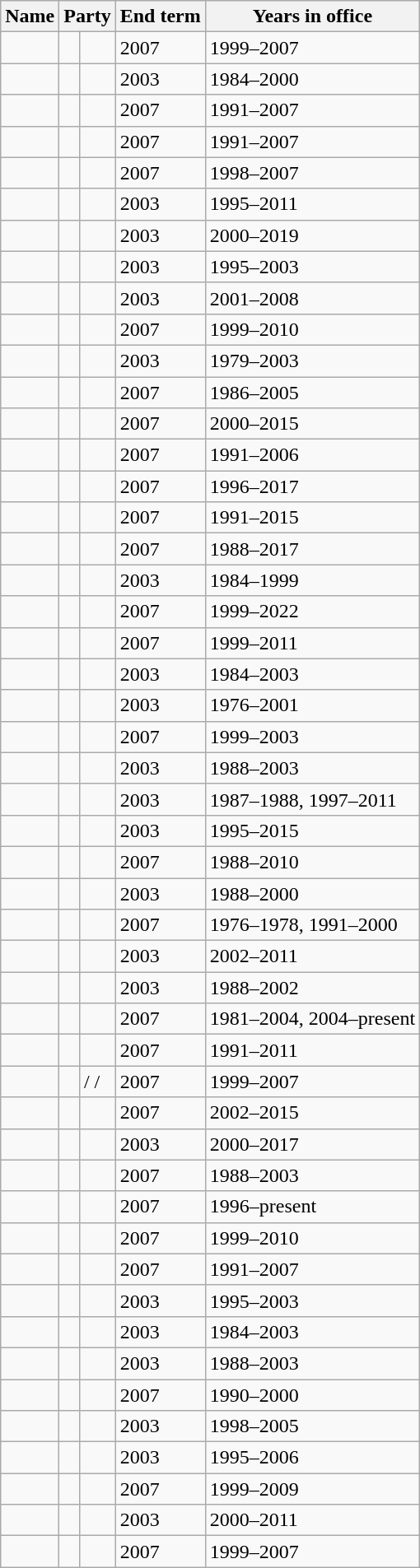<table class="wikitable sortable">
<tr>
<th>Name</th>
<th colspan=2>Party</th>
<th>End term</th>
<th>Years in office</th>
</tr>
<tr>
<td></td>
<td> </td>
<td></td>
<td>2007</td>
<td>1999–2007</td>
</tr>
<tr>
<td></td>
<td> </td>
<td></td>
<td>2003</td>
<td>1984–2000</td>
</tr>
<tr>
<td></td>
<td> </td>
<td></td>
<td>2007</td>
<td>1991–2007</td>
</tr>
<tr>
<td></td>
<td> </td>
<td></td>
<td>2007</td>
<td>1991–2007</td>
</tr>
<tr>
<td></td>
<td> </td>
<td></td>
<td>2007</td>
<td>1998–2007</td>
</tr>
<tr>
<td></td>
<td> </td>
<td></td>
<td>2003</td>
<td>1995–2011</td>
</tr>
<tr>
<td></td>
<td> </td>
<td></td>
<td>2003</td>
<td>2000–2019</td>
</tr>
<tr>
<td></td>
<td> </td>
<td></td>
<td>2003</td>
<td>1995–2003</td>
</tr>
<tr>
<td></td>
<td> </td>
<td></td>
<td>2003</td>
<td>2001–2008</td>
</tr>
<tr>
<td></td>
<td> </td>
<td></td>
<td>2007</td>
<td>1999–2010</td>
</tr>
<tr>
<td></td>
<td> </td>
<td></td>
<td>2003</td>
<td>1979–2003</td>
</tr>
<tr>
<td></td>
<td> </td>
<td></td>
<td>2007</td>
<td>1986–2005</td>
</tr>
<tr>
<td></td>
<td> </td>
<td></td>
<td>2007</td>
<td>2000–2015</td>
</tr>
<tr>
<td></td>
<td> </td>
<td></td>
<td>2007</td>
<td>1991–2006</td>
</tr>
<tr>
<td></td>
<td> </td>
<td></td>
<td>2007</td>
<td>1996–2017</td>
</tr>
<tr>
<td></td>
<td> </td>
<td></td>
<td>2007</td>
<td>1991–2015</td>
</tr>
<tr>
<td></td>
<td> </td>
<td></td>
<td>2007</td>
<td>1988–2017</td>
</tr>
<tr>
<td></td>
<td> </td>
<td></td>
<td>2003</td>
<td>1984–1999</td>
</tr>
<tr>
<td></td>
<td> </td>
<td></td>
<td>2007</td>
<td>1999–2022</td>
</tr>
<tr>
<td></td>
<td> </td>
<td></td>
<td>2007</td>
<td>1999–2011</td>
</tr>
<tr>
<td></td>
<td> </td>
<td></td>
<td>2003</td>
<td>1984–2003</td>
</tr>
<tr>
<td></td>
<td> </td>
<td></td>
<td>2003</td>
<td>1976–2001</td>
</tr>
<tr>
<td></td>
<td> </td>
<td></td>
<td>2007</td>
<td>1999–2003</td>
</tr>
<tr>
<td></td>
<td> </td>
<td></td>
<td>2003</td>
<td>1988–2003</td>
</tr>
<tr>
<td></td>
<td> </td>
<td></td>
<td>2003</td>
<td>1987–1988, 1997–2011</td>
</tr>
<tr>
<td></td>
<td> </td>
<td></td>
<td>2003</td>
<td>1995–2015</td>
</tr>
<tr>
<td></td>
<td> </td>
<td></td>
<td>2007</td>
<td>1988–2010</td>
</tr>
<tr>
<td></td>
<td> </td>
<td></td>
<td>2003</td>
<td>1988–2000</td>
</tr>
<tr>
<td></td>
<td> </td>
<td></td>
<td>2007</td>
<td>1976–1978, 1991–2000</td>
</tr>
<tr>
<td></td>
<td> </td>
<td></td>
<td>2003</td>
<td>2002–2011</td>
</tr>
<tr>
<td></td>
<td> </td>
<td></td>
<td>2003</td>
<td>1988–2002</td>
</tr>
<tr>
<td></td>
<td> </td>
<td></td>
<td>2007</td>
<td>1981–2004, 2004–present</td>
</tr>
<tr>
<td></td>
<td> </td>
<td></td>
<td>2007</td>
<td>1991–2011</td>
</tr>
<tr>
<td></td>
<td> </td>
<td> /  / </td>
<td>2007</td>
<td>1999–2007</td>
</tr>
<tr>
<td></td>
<td> </td>
<td></td>
<td>2007</td>
<td>2002–2015</td>
</tr>
<tr>
<td></td>
<td> </td>
<td></td>
<td>2003</td>
<td>2000–2017</td>
</tr>
<tr>
<td></td>
<td> </td>
<td></td>
<td>2007</td>
<td>1988–2003</td>
</tr>
<tr>
<td></td>
<td> </td>
<td></td>
<td>2007</td>
<td>1996–present</td>
</tr>
<tr>
<td></td>
<td> </td>
<td></td>
<td>2007</td>
<td>1999–2010</td>
</tr>
<tr>
<td></td>
<td> </td>
<td></td>
<td>2007</td>
<td>1991–2007</td>
</tr>
<tr>
<td></td>
<td> </td>
<td></td>
<td>2003</td>
<td>1995–2003</td>
</tr>
<tr>
<td></td>
<td> </td>
<td></td>
<td>2003</td>
<td>1984–2003</td>
</tr>
<tr>
<td></td>
<td> </td>
<td></td>
<td>2003</td>
<td>1988–2003</td>
</tr>
<tr>
<td></td>
<td> </td>
<td></td>
<td>2007</td>
<td>1990–2000</td>
</tr>
<tr>
<td></td>
<td> </td>
<td></td>
<td>2003</td>
<td>1998–2005</td>
</tr>
<tr>
<td></td>
<td> </td>
<td></td>
<td>2003</td>
<td>1995–2006</td>
</tr>
<tr>
<td></td>
<td> </td>
<td></td>
<td>2007</td>
<td>1999–2009</td>
</tr>
<tr>
<td></td>
<td> </td>
<td></td>
<td>2003</td>
<td>2000–2011</td>
</tr>
<tr>
<td></td>
<td> </td>
<td></td>
<td>2007</td>
<td>1999–2007</td>
</tr>
</table>
